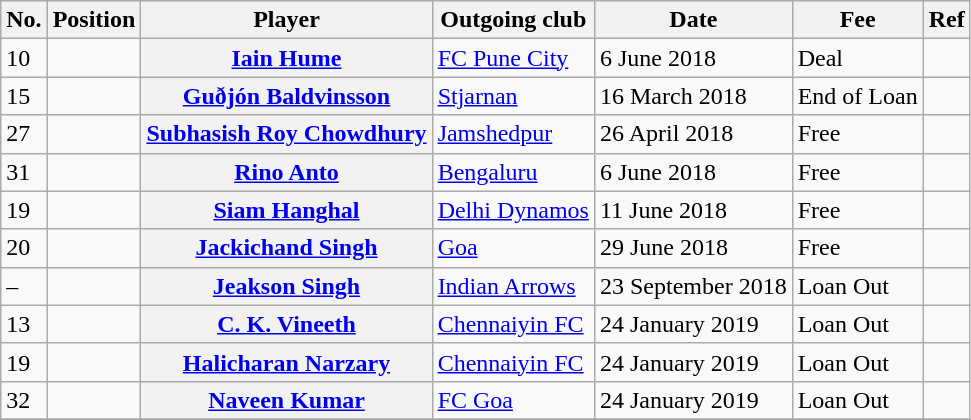<table class="wikitable plainrowheaders" style="text-align:center; text-align:left">
<tr>
<th>No.</th>
<th scope="col">Position</th>
<th scope="col">Player</th>
<th scope="col">Outgoing club</th>
<th scope="col">Date</th>
<th scope="col">Fee</th>
<th scope="col">Ref</th>
</tr>
<tr>
<td>10</td>
<td></td>
<th scope="row"> <a href='#'>Iain Hume</a></th>
<td> <a href='#'>FC Pune City</a></td>
<td>6 June 2018</td>
<td>Deal</td>
</tr>
<tr>
<td>15</td>
<td></td>
<th scope="row"> <a href='#'>Guðjón Baldvinsson</a></th>
<td> <a href='#'>Stjarnan</a></td>
<td>16 March 2018</td>
<td>End of Loan</td>
<td></td>
</tr>
<tr>
<td>27</td>
<td></td>
<th scope="row"> <a href='#'>Subhasish Roy Chowdhury</a></th>
<td> <a href='#'>Jamshedpur</a></td>
<td>26 April 2018</td>
<td>Free</td>
<td></td>
</tr>
<tr>
<td>31</td>
<td></td>
<th scope="row"> <a href='#'>Rino Anto</a></th>
<td> <a href='#'>Bengaluru</a></td>
<td>6 June 2018</td>
<td>Free</td>
<td></td>
</tr>
<tr>
<td>19</td>
<td></td>
<th scope="row"> <a href='#'>Siam Hanghal</a></th>
<td> <a href='#'>Delhi Dynamos</a></td>
<td>11 June 2018</td>
<td>Free</td>
<td></td>
</tr>
<tr>
<td>20</td>
<td></td>
<th scope="row"> <a href='#'>Jackichand Singh</a></th>
<td> <a href='#'>Goa</a></td>
<td>29 June 2018</td>
<td>Free</td>
<td></td>
</tr>
<tr>
<td>–</td>
<td></td>
<th scope="row"> <a href='#'>Jeakson Singh</a></th>
<td> <a href='#'>Indian Arrows</a></td>
<td>23 September 2018</td>
<td>Loan Out</td>
<td></td>
</tr>
<tr>
<td>13</td>
<td></td>
<th scope="row"> <a href='#'>C. K. Vineeth</a></th>
<td> <a href='#'>Chennaiyin FC</a></td>
<td>24 January 2019</td>
<td>Loan Out</td>
<td></td>
</tr>
<tr>
<td>19</td>
<td></td>
<th scope="row"> <a href='#'>Halicharan Narzary</a></th>
<td> <a href='#'>Chennaiyin FC</a></td>
<td>24 January 2019</td>
<td>Loan Out</td>
<td></td>
</tr>
<tr>
<td>32</td>
<td></td>
<th scope="row"> <a href='#'>Naveen Kumar</a></th>
<td> <a href='#'>FC Goa</a></td>
<td>24 January 2019</td>
<td>Loan Out</td>
<td></td>
</tr>
<tr>
</tr>
</table>
